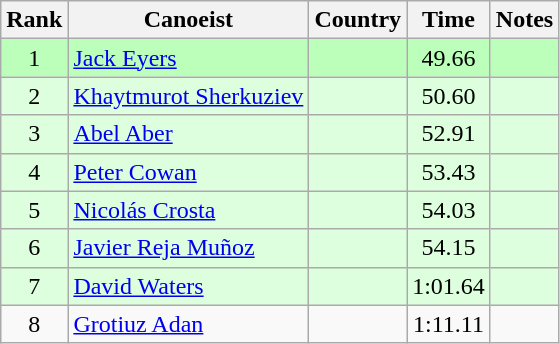<table class="wikitable" style="text-align:center">
<tr>
<th>Rank</th>
<th>Canoeist</th>
<th>Country</th>
<th>Time</th>
<th>Notes</th>
</tr>
<tr bgcolor=bbffbb>
<td>1</td>
<td align="left"><a href='#'>Jack Eyers</a></td>
<td align="left"></td>
<td>49.66</td>
<td></td>
</tr>
<tr bgcolor=ddffdd>
<td>2</td>
<td align="left"><a href='#'>Khaytmurot Sherkuziev</a></td>
<td align="left"></td>
<td>50.60</td>
<td></td>
</tr>
<tr bgcolor=ddffdd>
<td>3</td>
<td align="left"><a href='#'>Abel Aber</a></td>
<td align="left"></td>
<td>52.91</td>
<td></td>
</tr>
<tr bgcolor=ddffdd>
<td>4</td>
<td align="left"><a href='#'>Peter Cowan</a></td>
<td align="left"></td>
<td>53.43</td>
<td></td>
</tr>
<tr bgcolor=ddffdd>
<td>5</td>
<td align="left"><a href='#'>Nicolás Crosta</a></td>
<td align="left"></td>
<td>54.03</td>
<td></td>
</tr>
<tr bgcolor=ddffdd>
<td>6</td>
<td align="left"><a href='#'>Javier Reja Muñoz</a></td>
<td align="left"></td>
<td>54.15</td>
<td></td>
</tr>
<tr bgcolor=ddffdd>
<td>7</td>
<td align="left"><a href='#'>David Waters</a></td>
<td align="left"></td>
<td>1:01.64</td>
<td></td>
</tr>
<tr>
<td>8</td>
<td align="left"><a href='#'>Grotiuz Adan</a></td>
<td align="left"></td>
<td>1:11.11</td>
<td></td>
</tr>
</table>
